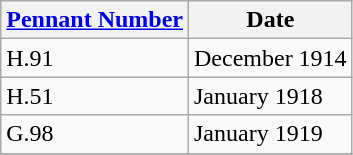<table class="wikitable" style="text-align:left">
<tr>
<th><a href='#'>Pennant Number</a></th>
<th>Date</th>
</tr>
<tr>
<td>H.91</td>
<td>December 1914</td>
</tr>
<tr>
<td>H.51</td>
<td>January 1918</td>
</tr>
<tr>
<td>G.98</td>
<td>January 1919</td>
</tr>
<tr>
</tr>
</table>
